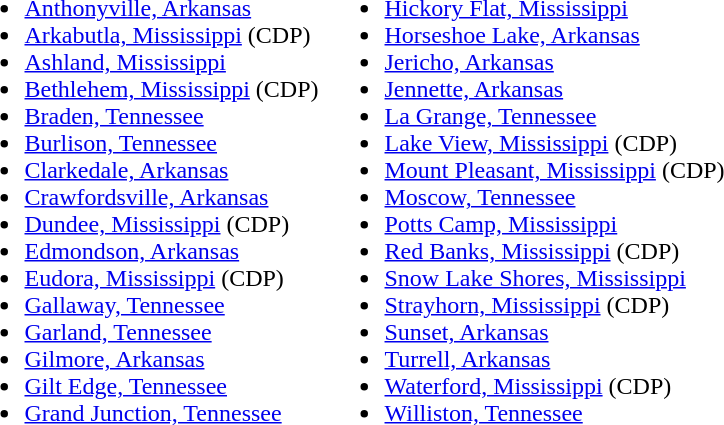<table>
<tr ---- valign="top">
<td><br><ul><li><a href='#'>Anthonyville, Arkansas</a></li><li><a href='#'>Arkabutla, Mississippi</a> (CDP)</li><li><a href='#'>Ashland, Mississippi</a></li><li><a href='#'>Bethlehem, Mississippi</a> (CDP)</li><li><a href='#'>Braden, Tennessee</a></li><li><a href='#'>Burlison, Tennessee</a></li><li><a href='#'>Clarkedale, Arkansas</a></li><li><a href='#'>Crawfordsville, Arkansas</a></li><li><a href='#'>Dundee, Mississippi</a> (CDP)</li><li><a href='#'>Edmondson, Arkansas</a></li><li><a href='#'>Eudora, Mississippi</a> (CDP)</li><li><a href='#'>Gallaway, Tennessee</a></li><li><a href='#'>Garland, Tennessee</a></li><li><a href='#'>Gilmore, Arkansas</a></li><li><a href='#'>Gilt Edge, Tennessee</a></li><li><a href='#'>Grand Junction, Tennessee</a></li></ul></td>
<td><br><ul><li><a href='#'>Hickory Flat, Mississippi</a></li><li><a href='#'>Horseshoe Lake, Arkansas</a></li><li><a href='#'>Jericho, Arkansas</a></li><li><a href='#'>Jennette, Arkansas</a></li><li><a href='#'>La Grange, Tennessee</a></li><li><a href='#'>Lake View, Mississippi</a> (CDP)</li><li><a href='#'>Mount Pleasant, Mississippi</a> (CDP)</li><li><a href='#'>Moscow, Tennessee</a></li><li><a href='#'>Potts Camp, Mississippi</a></li><li><a href='#'>Red Banks, Mississippi</a> (CDP)</li><li><a href='#'>Snow Lake Shores, Mississippi</a></li><li><a href='#'>Strayhorn, Mississippi</a> (CDP)</li><li><a href='#'>Sunset, Arkansas</a></li><li><a href='#'>Turrell, Arkansas</a></li><li><a href='#'>Waterford, Mississippi</a> (CDP)</li><li><a href='#'>Williston, Tennessee</a></li></ul></td>
</tr>
</table>
